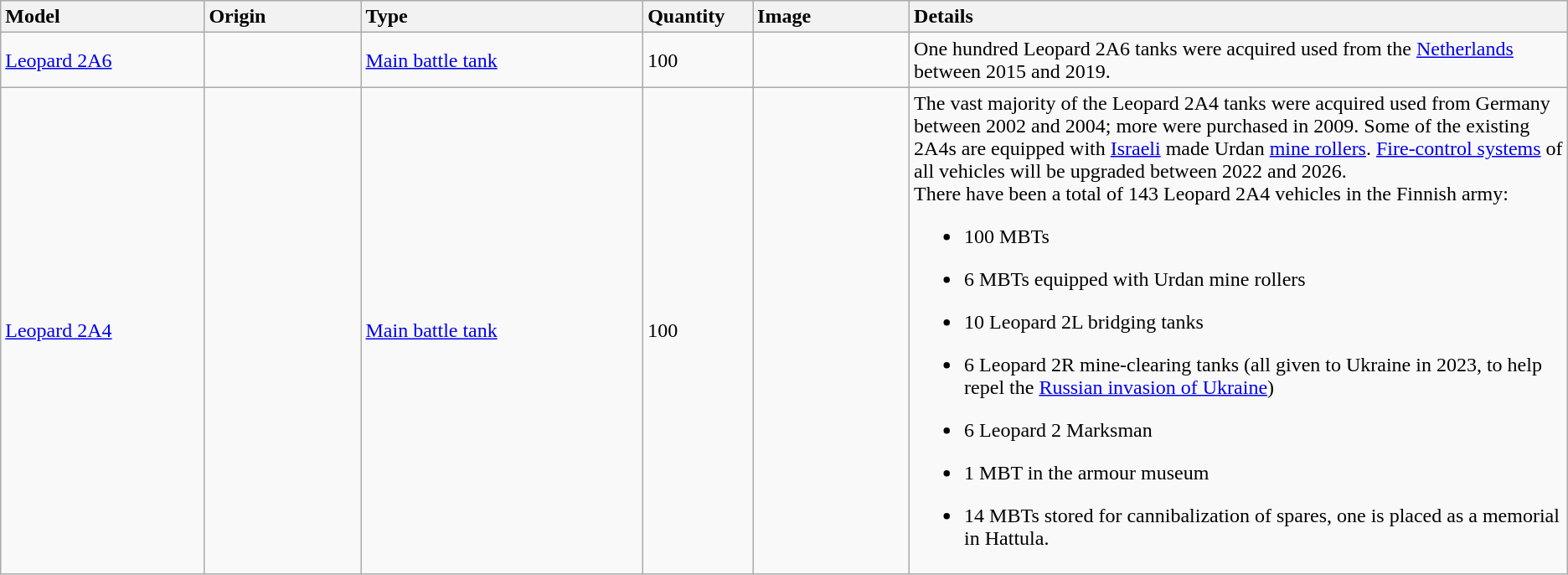<table class="wikitable">
<tr>
<th style="text-align: left; width:13%;">Model</th>
<th style="text-align: left; width:10%;">Origin</th>
<th style="text-align: left; width:18%;">Type</th>
<th style="text-align: left; width:7%;">Quantity</th>
<th style="text-align: left; width:10%;">Image</th>
<th style="text-align: left; width:42%;">Details</th>
</tr>
<tr>
<td><a href='#'>Leopard 2A6</a></td>
<td></td>
<td><a href='#'>Main battle tank</a></td>
<td>100</td>
<td></td>
<td>One hundred Leopard 2A6 tanks were acquired used from the <a href='#'>Netherlands</a> between 2015 and 2019.</td>
</tr>
<tr>
<td><a href='#'>Leopard 2A4</a></td>
<td></td>
<td><a href='#'>Main battle tank</a></td>
<td>100</td>
<td></td>
<td>The vast majority of the Leopard 2A4 tanks were acquired used from Germany between 2002 and 2004; more were purchased in 2009. Some of the existing 2A4s are equipped with <a href='#'>Israeli</a> made Urdan <a href='#'>mine rollers</a>. <a href='#'>Fire-control systems</a> of all vehicles will be upgraded between 2022 and 2026.<br>There have been a total of 143 Leopard 2A4 vehicles in the Finnish army:<ul><li>100 MBTs</li></ul><ul><li>6 MBTs equipped with Urdan mine rollers</li></ul><ul><li>10 Leopard 2L bridging tanks</li></ul><ul><li>6 Leopard 2R mine-clearing tanks (all given to Ukraine in 2023, to help repel the <a href='#'>Russian invasion of Ukraine</a>)</li></ul><ul><li>6 Leopard 2 Marksman</li></ul><ul><li>1 MBT in the armour museum</li></ul><ul><li>14 MBTs stored for cannibalization of spares, one is placed as a memorial in Hattula.</li></ul></td>
</tr>
</table>
